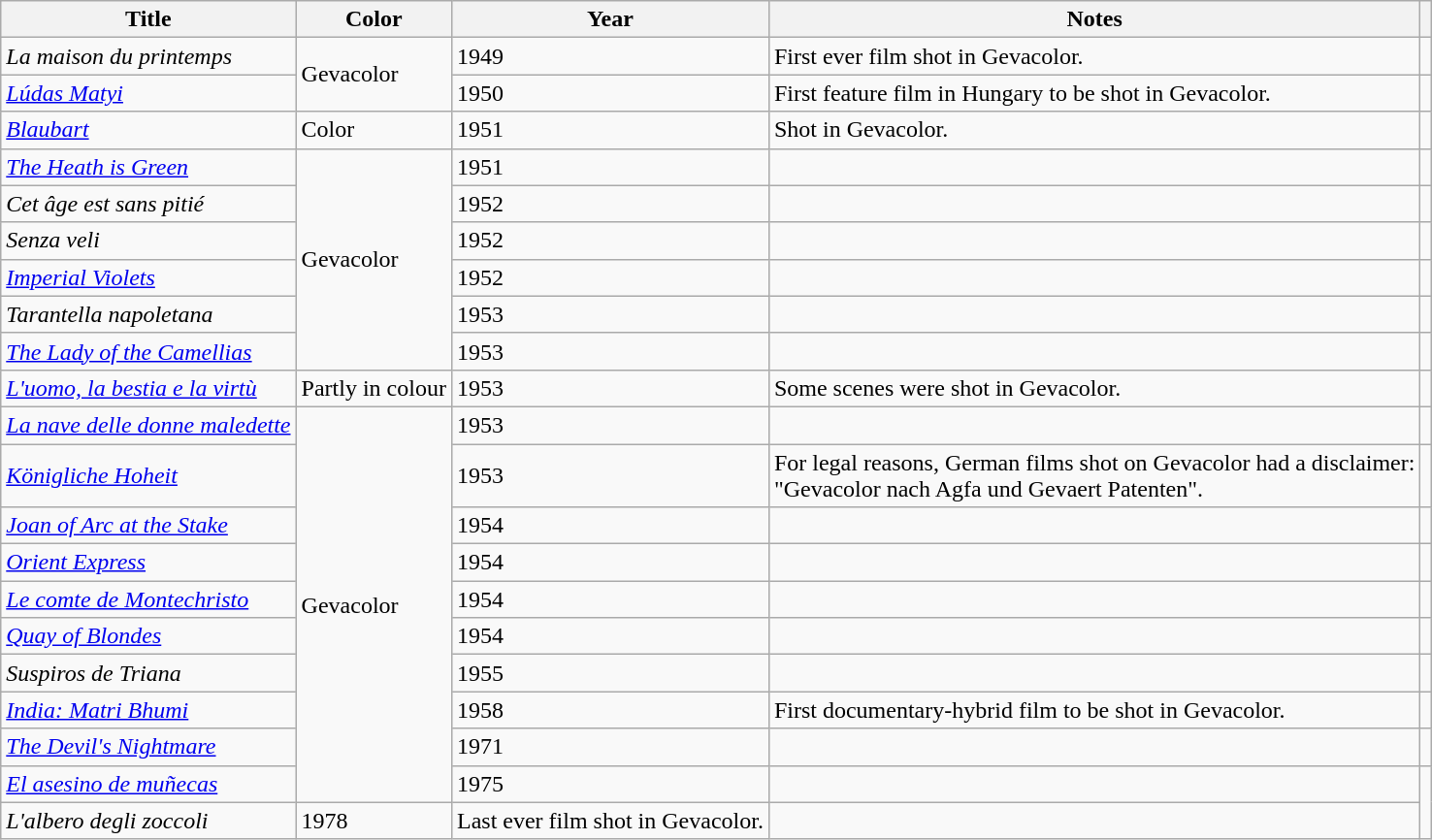<table class="wikitable sortable">
<tr>
<th>Title</th>
<th>Color</th>
<th>Year</th>
<th>Notes</th>
<th></th>
</tr>
<tr>
<td><em>La maison du printemps</em></td>
<td rowspan="2">Gevacolor</td>
<td>1949</td>
<td>First ever film shot in Gevacolor.</td>
<td></td>
</tr>
<tr>
<td><em><a href='#'>Lúdas Matyi</a></em></td>
<td>1950</td>
<td>First feature film in Hungary to be shot in Gevacolor.</td>
<td></td>
</tr>
<tr>
<td><em><a href='#'>Blaubart</a></em></td>
<td>Color</td>
<td>1951</td>
<td>Shot in Gevacolor.</td>
<td></td>
</tr>
<tr>
<td><a href='#'><em>The Heath is Green</em></a></td>
<td rowspan="6">Gevacolor</td>
<td>1951</td>
<td></td>
<td></td>
</tr>
<tr>
<td><em>Cet âge est sans pitié</em></td>
<td>1952</td>
<td></td>
<td></td>
</tr>
<tr>
<td><em>Senza veli</em></td>
<td>1952</td>
<td></td>
<td></td>
</tr>
<tr>
<td><em><a href='#'>Imperial Violets</a></em></td>
<td>1952</td>
<td></td>
<td></td>
</tr>
<tr>
<td><em>Tarantella napoletana</em></td>
<td>1953</td>
<td></td>
<td></td>
</tr>
<tr>
<td><em><a href='#'>The Lady of the Camellias</a></em></td>
<td>1953</td>
<td></td>
<td></td>
</tr>
<tr>
<td><em><a href='#'>L'uomo, la bestia e la virtù</a></em></td>
<td>Partly in colour</td>
<td>1953</td>
<td>Some scenes were shot in Gevacolor.</td>
<td></td>
</tr>
<tr>
<td><em><a href='#'>La nave delle donne maledette</a></em></td>
<td rowspan="10">Gevacolor</td>
<td>1953</td>
<td></td>
<td></td>
</tr>
<tr>
<td><a href='#'><em>Königliche Hoheit</em></a></td>
<td>1953</td>
<td>For legal reasons, German films shot on Gevacolor had a disclaimer:<br>"Gevacolor nach Agfa und Gevaert Patenten".</td>
<td></td>
</tr>
<tr>
<td><em><a href='#'>Joan of Arc at the Stake</a></em></td>
<td>1954</td>
<td></td>
<td></td>
</tr>
<tr>
<td><em><a href='#'>Orient Express</a></em></td>
<td>1954</td>
<td></td>
<td></td>
</tr>
<tr>
<td><em><a href='#'> Le comte de Montechristo</a></em></td>
<td>1954</td>
<td></td>
<td></td>
</tr>
<tr>
<td><em><a href='#'>Quay of Blondes</a></em></td>
<td>1954</td>
<td></td>
<td></td>
</tr>
<tr>
<td><em>Suspiros de Triana</em></td>
<td>1955</td>
<td></td>
<td></td>
</tr>
<tr>
<td><em><a href='#'>India: Matri Bhumi</a></em></td>
<td>1958</td>
<td>First documentary-hybrid film to be shot in Gevacolor.</td>
<td></td>
</tr>
<tr>
<td><em><a href='#'>The Devil's Nightmare</a></em></td>
<td>1971</td>
<td></td>
<td></td>
</tr>
<tr>
<td><em><a href='#'>El asesino de muñecas</a></em></td>
<td>1975</td>
<td></td>
</tr>
<tr>
<td><em>L'albero degli zoccoli</em></td>
<td>1978</td>
<td>Last ever film shot in Gevacolor.</td>
<td></td>
</tr>
</table>
